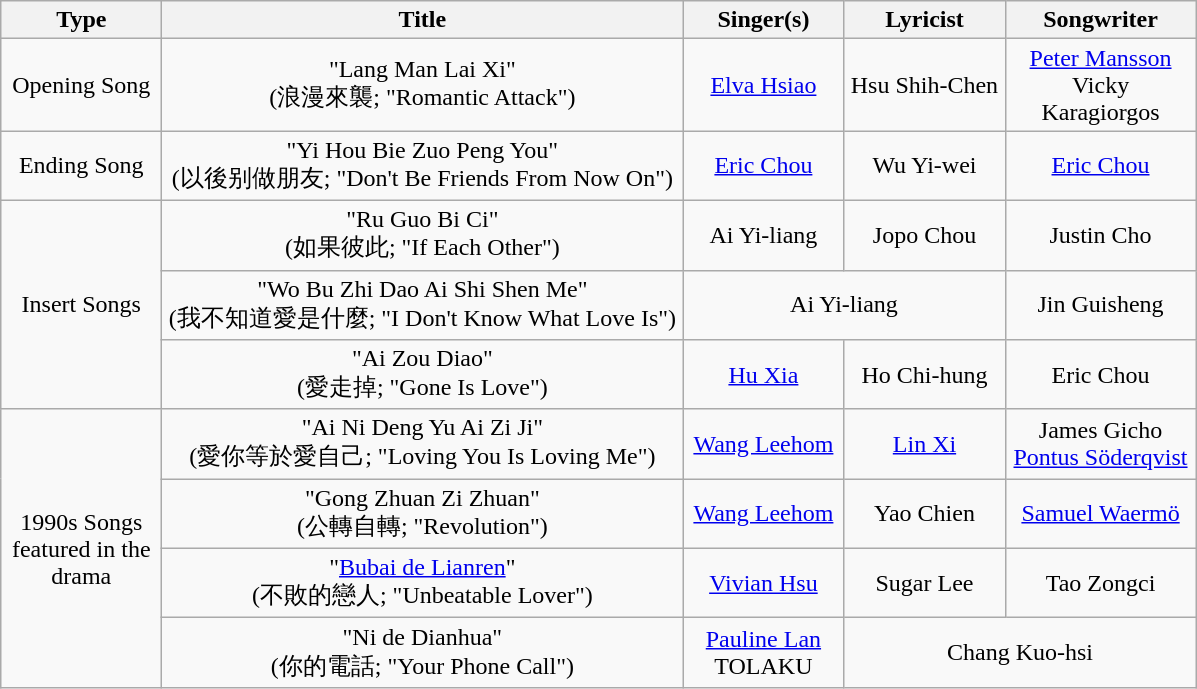<table class="wikitable">
<tr>
<th style="width:100px;">Type</th>
<th style="width:340px;">Title</th>
<th style="width:100px;">Singer(s)</th>
<th style="width:100px;">Lyricist</th>
<th style="width:120px;">Songwriter</th>
</tr>
<tr>
<td align="center">Opening Song</td>
<td align="center">"Lang Man Lai Xi" <br>(浪漫來襲; "Romantic Attack")</td>
<td align="center"><a href='#'>Elva Hsiao</a></td>
<td align="center">Hsu Shih-Chen</td>
<td align="center"><a href='#'>Peter Mansson</a><br>Vicky Karagiorgos</td>
</tr>
<tr>
<td align="center">Ending Song</td>
<td align="center">"Yi Hou Bie Zuo Peng You" <br>(以後别做朋友; "Don't Be Friends From Now On")</td>
<td align="center"><a href='#'>Eric Chou</a></td>
<td align="center">Wu Yi-wei</td>
<td align="center"><a href='#'>Eric Chou</a></td>
</tr>
<tr>
<td align="center" rowspan=3>Insert Songs</td>
<td align="center">"Ru Guo Bi Ci"<br>(如果彼此; "If Each Other")</td>
<td align="center">Ai Yi-liang</td>
<td align="center">Jopo Chou</td>
<td align="center">Justin Cho</td>
</tr>
<tr>
<td align="center">"Wo Bu Zhi Dao Ai Shi Shen Me"<br>(我不知道愛是什麼; "I Don't Know What Love Is")</td>
<td align="center" colspan=2>Ai Yi-liang</td>
<td align="center">Jin Guisheng</td>
</tr>
<tr>
<td align="center">"Ai Zou Diao"<br>(愛走掉; "Gone Is Love")</td>
<td align="center"><a href='#'>Hu Xia</a></td>
<td align="center">Ho Chi-hung</td>
<td align="center">Eric Chou</td>
</tr>
<tr>
<td align="center" rowspan=4>1990s Songs featured in the drama </td>
<td align="center">"Ai Ni Deng Yu Ai Zi Ji" <br>(愛你等於愛自己; "Loving You Is Loving Me")</td>
<td align="center"><a href='#'>Wang Leehom</a></td>
<td align="center"><a href='#'>Lin Xi</a></td>
<td align="center">James Gicho<br><a href='#'>Pontus Söderqvist</a></td>
</tr>
<tr>
<td align="center">"Gong Zhuan Zi Zhuan" <br>(公轉自轉; "Revolution")</td>
<td align="center"><a href='#'>Wang Leehom</a></td>
<td align="center">Yao Chien</td>
<td align="center"><a href='#'>Samuel Waermö</a></td>
</tr>
<tr>
<td align="center">"<a href='#'>Bubai de Lianren</a>" <br>(不敗的戀人; "Unbeatable Lover")</td>
<td align="center"><a href='#'>Vivian Hsu</a></td>
<td align="center">Sugar Lee</td>
<td align="center">Tao Zongci</td>
</tr>
<tr>
<td align="center">"Ni de Dianhua" <br>(你的電話; "Your Phone Call")</td>
<td align="center"><a href='#'>Pauline Lan</a><br>TOLAKU</td>
<td align="center" colspan=2>Chang Kuo-hsi</td>
</tr>
</table>
